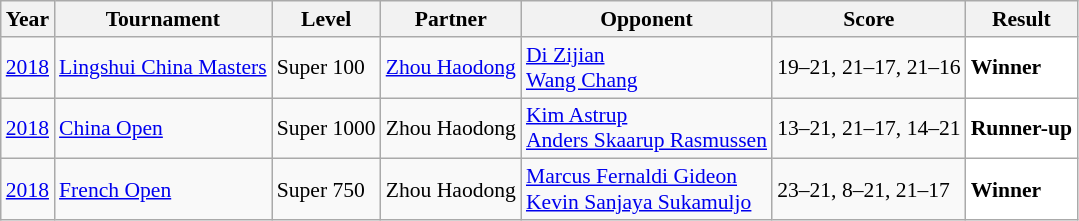<table class="sortable wikitable" style="font-size: 90%;">
<tr>
<th>Year</th>
<th>Tournament</th>
<th>Level</th>
<th>Partner</th>
<th>Opponent</th>
<th>Score</th>
<th>Result</th>
</tr>
<tr>
<td align="center"><a href='#'>2018</a></td>
<td align="left"><a href='#'>Lingshui China Masters</a></td>
<td align="left">Super 100</td>
<td align="left"> <a href='#'>Zhou Haodong</a></td>
<td align="left"> <a href='#'>Di Zijian</a><br> <a href='#'>Wang Chang</a></td>
<td align="left">19–21, 21–17, 21–16</td>
<td style="text-align:left; background:white"> <strong>Winner</strong></td>
</tr>
<tr>
<td align="center"><a href='#'>2018</a></td>
<td align="left"><a href='#'>China Open</a></td>
<td align="left">Super 1000</td>
<td align="left"> Zhou Haodong</td>
<td align="left"> <a href='#'>Kim Astrup</a><br> <a href='#'>Anders Skaarup Rasmussen</a></td>
<td align="left">13–21, 21–17, 14–21</td>
<td style="text-align:left; background:white"> <strong>Runner-up</strong></td>
</tr>
<tr>
<td align="center"><a href='#'>2018</a></td>
<td align="left"><a href='#'>French Open</a></td>
<td align="left">Super 750</td>
<td align="left"> Zhou Haodong</td>
<td align="left"> <a href='#'>Marcus Fernaldi Gideon</a><br> <a href='#'>Kevin Sanjaya Sukamuljo</a></td>
<td align="left">23–21, 8–21, 21–17</td>
<td style="text-align:left; background:white"> <strong>Winner</strong></td>
</tr>
</table>
